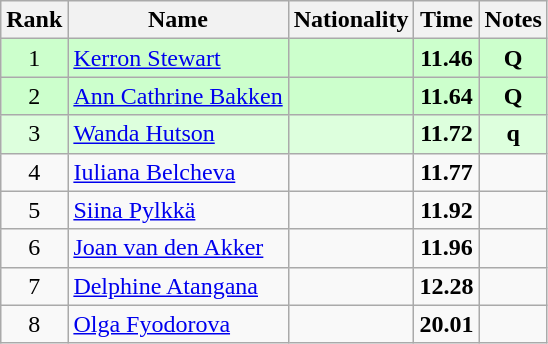<table class="wikitable sortable" style="text-align:center">
<tr>
<th>Rank</th>
<th>Name</th>
<th>Nationality</th>
<th>Time</th>
<th>Notes</th>
</tr>
<tr bgcolor=ccffcc>
<td>1</td>
<td align=left><a href='#'>Kerron Stewart</a></td>
<td align=left></td>
<td><strong>11.46</strong></td>
<td><strong>Q</strong></td>
</tr>
<tr bgcolor=ccffcc>
<td>2</td>
<td align=left><a href='#'>Ann Cathrine Bakken</a></td>
<td align=left></td>
<td><strong>11.64</strong></td>
<td><strong>Q</strong></td>
</tr>
<tr bgcolor=ddffdd>
<td>3</td>
<td align=left><a href='#'>Wanda Hutson</a></td>
<td align=left></td>
<td><strong>11.72</strong></td>
<td><strong>q</strong></td>
</tr>
<tr>
<td>4</td>
<td align=left><a href='#'>Iuliana Belcheva</a></td>
<td align=left></td>
<td><strong>11.77</strong></td>
<td></td>
</tr>
<tr>
<td>5</td>
<td align=left><a href='#'>Siina Pylkkä</a></td>
<td align=left></td>
<td><strong>11.92</strong></td>
<td></td>
</tr>
<tr>
<td>6</td>
<td align=left><a href='#'>Joan van den Akker</a></td>
<td align=left></td>
<td><strong>11.96</strong></td>
<td></td>
</tr>
<tr>
<td>7</td>
<td align=left><a href='#'>Delphine Atangana</a></td>
<td align=left></td>
<td><strong>12.28</strong></td>
<td></td>
</tr>
<tr>
<td>8</td>
<td align=left><a href='#'>Olga Fyodorova</a></td>
<td align=left></td>
<td><strong>20.01</strong></td>
<td></td>
</tr>
</table>
